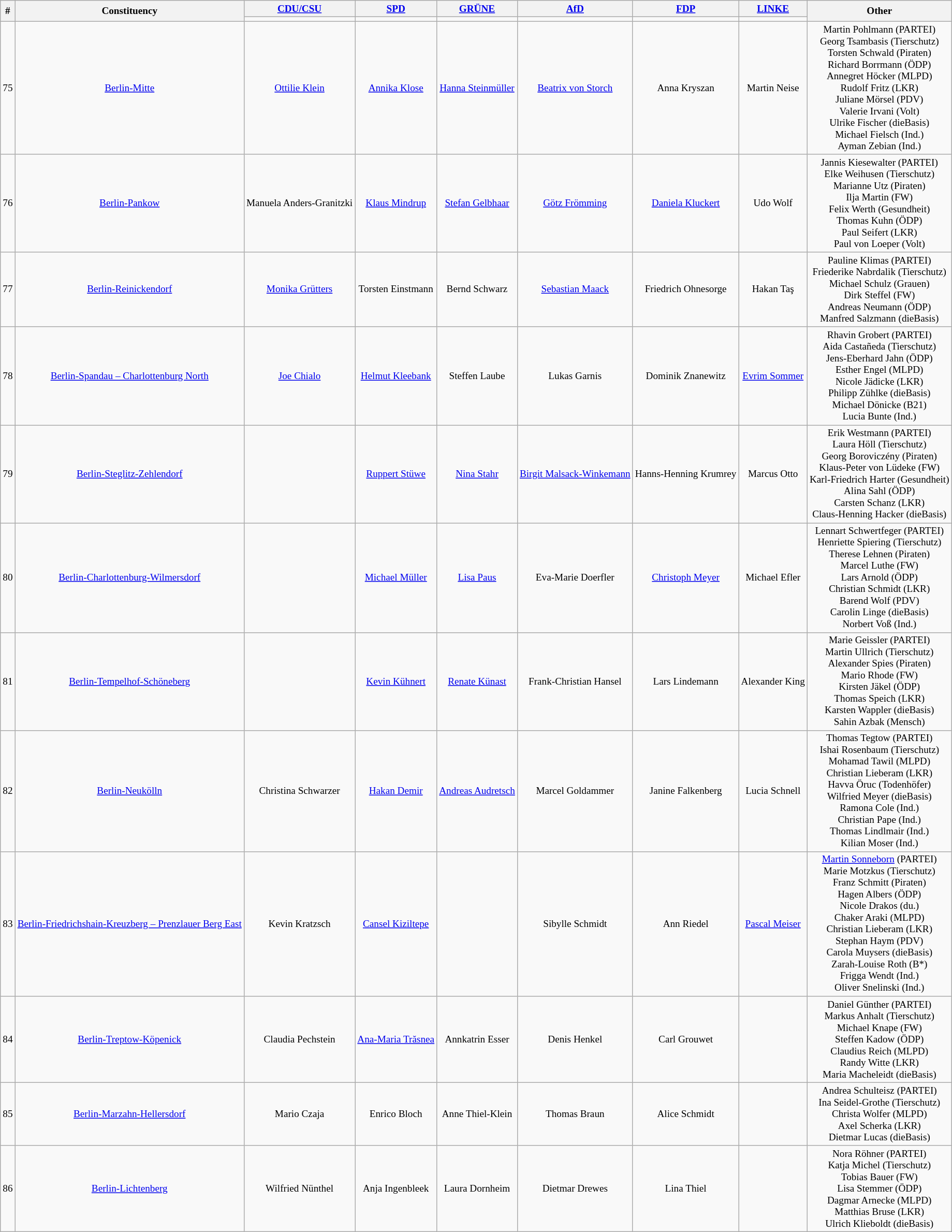<table class=wikitable style="text-align:center; font-size:80%">
<tr>
<th rowspan=2>#</th>
<th rowspan=2>Constituency</th>
<th><a href='#'>CDU/CSU</a></th>
<th><a href='#'>SPD</a></th>
<th><a href='#'>GRÜNE</a></th>
<th><a href='#'>AfD</a></th>
<th><a href='#'>FDP</a></th>
<th><a href='#'>LINKE</a></th>
<th rowspan=2>Other</th>
</tr>
<tr>
<td bgcolor=></td>
<td bgcolor=></td>
<td bgcolor=></td>
<td bgcolor=></td>
<td bgcolor=></td>
<td bgcolor=></td>
</tr>
<tr>
<td>75</td>
<td><a href='#'>Berlin-Mitte</a></td>
<td><a href='#'>Ottilie Klein</a></td>
<td><a href='#'>Annika Klose</a></td>
<td><a href='#'>Hanna Steinmüller</a></td>
<td><a href='#'>Beatrix von Storch</a></td>
<td>Anna Kryszan</td>
<td>Martin Neise</td>
<td>Martin Pohlmann (PARTEI)<br>Georg Tsambasis (Tierschutz)<br>Torsten Schwald (Piraten)<br>Richard Borrmann (ÖDP)<br>Annegret Höcker (MLPD)<br>Rudolf Fritz (LKR)<br>Juliane Mörsel (PDV)<br>Valerie Irvani (Volt)<br>Ulrike Fischer (dieBasis)<br>Michael Fielsch (Ind.)<br>Ayman Zebian (Ind.)</td>
</tr>
<tr>
<td>76</td>
<td><a href='#'>Berlin-Pankow</a></td>
<td>Manuela Anders-Granitzki</td>
<td><a href='#'>Klaus Mindrup</a></td>
<td><a href='#'>Stefan Gelbhaar</a></td>
<td><a href='#'>Götz Frömming</a></td>
<td><a href='#'>Daniela Kluckert</a></td>
<td>Udo Wolf</td>
<td>Jannis Kiesewalter (PARTEI)<br>Elke Weihusen (Tierschutz)<br>Marianne Utz (Piraten)<br>Ilja Martin (FW)<br>Felix Werth (Gesundheit)<br>Thomas Kuhn (ÖDP)<br>Paul Seifert (LKR)<br>Paul von Loeper (Volt)</td>
</tr>
<tr>
<td>77</td>
<td><a href='#'>Berlin-Reinickendorf</a></td>
<td><a href='#'>Monika Grütters</a></td>
<td>Torsten Einstmann</td>
<td>Bernd Schwarz</td>
<td><a href='#'>Sebastian Maack</a></td>
<td>Friedrich Ohnesorge</td>
<td>Hakan Taş</td>
<td>Pauline Klimas (PARTEI)<br>Friederike Nabrdalik (Tierschutz)<br>Michael Schulz (Grauen)<br>Dirk Steffel (FW)<br>Andreas Neumann (ÖDP)<br>Manfred Salzmann (dieBasis)</td>
</tr>
<tr>
<td>78</td>
<td><a href='#'>Berlin-Spandau – Charlottenburg North</a></td>
<td><a href='#'>Joe Chialo</a></td>
<td><a href='#'>Helmut Kleebank</a></td>
<td>Steffen Laube</td>
<td>Lukas Garnis</td>
<td>Dominik Znanewitz</td>
<td><a href='#'>Evrim Sommer</a></td>
<td>Rhavin Grobert (PARTEI)<br>Aida Castañeda (Tierschutz)<br>Jens-Eberhard Jahn (ÖDP)<br>Esther Engel (MLPD)<br>Nicole Jädicke (LKR)<br>Philipp Zühlke (dieBasis)<br>Michael Dönicke (B21)<br>Lucia Bunte (Ind.)</td>
</tr>
<tr>
<td>79</td>
<td><a href='#'>Berlin-Steglitz-Zehlendorf</a></td>
<td></td>
<td><a href='#'>Ruppert Stüwe</a></td>
<td><a href='#'>Nina Stahr</a></td>
<td><a href='#'>Birgit Malsack-Winkemann</a></td>
<td>Hanns-Henning Krumrey</td>
<td>Marcus Otto</td>
<td>Erik Westmann (PARTEI)<br>Laura Höll (Tierschutz)<br>Georg Boroviczény (Piraten)<br>Klaus-Peter von Lüdeke (FW)<br>Karl-Friedrich Harter (Gesundheit)<br>Alina Sahl (ÖDP)<br>Carsten Schanz (LKR)<br>Claus-Henning Hacker (dieBasis)</td>
</tr>
<tr>
<td>80</td>
<td><a href='#'>Berlin-Charlottenburg-Wilmersdorf</a></td>
<td></td>
<td><a href='#'>Michael Müller</a></td>
<td><a href='#'>Lisa Paus</a></td>
<td>Eva-Marie Doerfler</td>
<td><a href='#'>Christoph Meyer</a></td>
<td>Michael Efler</td>
<td>Lennart Schwertfeger (PARTEI)<br>Henriette Spiering (Tierschutz)<br>Therese Lehnen (Piraten)<br>Marcel Luthe (FW)<br>Lars Arnold (ÖDP)<br>Christian Schmidt (LKR)<br>Barend Wolf (PDV)<br>Carolin Linge (dieBasis)<br>Norbert Voß (Ind.)</td>
</tr>
<tr>
<td>81</td>
<td><a href='#'>Berlin-Tempelhof-Schöneberg</a></td>
<td></td>
<td><a href='#'>Kevin Kühnert</a></td>
<td><a href='#'>Renate Künast</a></td>
<td>Frank-Christian Hansel</td>
<td>Lars Lindemann</td>
<td>Alexander King</td>
<td>Marie Geissler (PARTEI)<br>Martin Ullrich (Tierschutz)<br>Alexander Spies (Piraten)<br>Mario Rhode (FW)<br>Kirsten Jäkel (ÖDP)<br>Thomas Speich (LKR)<br>Karsten Wappler (dieBasis)<br>Sahin Azbak (Mensch)</td>
</tr>
<tr>
<td>82</td>
<td><a href='#'>Berlin-Neukölln</a></td>
<td>Christina Schwarzer</td>
<td><a href='#'>Hakan Demir</a></td>
<td><a href='#'>Andreas Audretsch</a></td>
<td>Marcel Goldammer</td>
<td>Janine Falkenberg</td>
<td>Lucia Schnell</td>
<td>Thomas Tegtow (PARTEI)<br>Ishai Rosenbaum (Tierschutz)<br>Mohamad Tawil (MLPD)<br>Christian Lieberam (LKR)<br>Havva Öruc (Todenhöfer)<br>Wilfried Meyer (dieBasis)<br>Ramona Cole (Ind.)<br>Christian Pape (Ind.)<br>Thomas Lindlmair (Ind.)<br>Kilian Moser (Ind.)</td>
</tr>
<tr>
<td>83</td>
<td><a href='#'>Berlin-Friedrichshain-Kreuzberg – Prenzlauer Berg East</a></td>
<td>Kevin Kratzsch</td>
<td><a href='#'>Cansel Kiziltepe</a></td>
<td></td>
<td>Sibylle Schmidt</td>
<td>Ann Riedel</td>
<td><a href='#'>Pascal Meiser</a></td>
<td><a href='#'>Martin Sonneborn</a> (PARTEI)<br>Marie Motzkus (Tierschutz)<br>Franz Schmitt (Piraten)<br>Hagen Albers (ÖDP)<br>Nicole Drakos (du.)<br>Chaker Araki (MLPD)<br>Christian Lieberam (LKR)<br>Stephan Haym (PDV)<br>Carola Muysers (dieBasis)<br>Zarah-Louise Roth (B*)<br>Frigga Wendt (Ind.)<br>Oliver Snelinski (Ind.)</td>
</tr>
<tr>
<td>84</td>
<td><a href='#'>Berlin-Treptow-Köpenick</a></td>
<td>Claudia Pechstein</td>
<td><a href='#'>Ana-Maria Trăsnea</a></td>
<td>Annkatrin Esser</td>
<td>Denis Henkel</td>
<td>Carl Grouwet</td>
<td></td>
<td>Daniel Günther (PARTEI)<br>Markus Anhalt (Tierschutz)<br>Michael Knape (FW)<br>Steffen Kadow (ÖDP)<br>Claudius Reich (MLPD)<br>Randy Witte (LKR)<br>Maria Macheleidt (dieBasis)</td>
</tr>
<tr>
<td>85</td>
<td><a href='#'>Berlin-Marzahn-Hellersdorf</a></td>
<td>Mario Czaja</td>
<td>Enrico Bloch</td>
<td>Anne Thiel-Klein</td>
<td>Thomas Braun</td>
<td>Alice Schmidt</td>
<td></td>
<td>Andrea Schulteisz (PARTEI)<br>Ina Seidel-Grothe (Tierschutz)<br>Christa Wolfer (MLPD)<br>Axel Scherka (LKR)<br>Dietmar Lucas (dieBasis)</td>
</tr>
<tr>
<td>86</td>
<td><a href='#'>Berlin-Lichtenberg</a></td>
<td>Wilfried Nünthel</td>
<td>Anja Ingenbleek</td>
<td>Laura Dornheim</td>
<td>Dietmar Drewes</td>
<td>Lina Thiel</td>
<td></td>
<td>Nora Röhner (PARTEI)<br>Katja Michel (Tierschutz)<br>Tobias Bauer (FW)<br>Lisa Stemmer (ÖDP)<br>Dagmar Arnecke (MLPD)<br>Matthias Bruse (LKR)<br>Ulrich Klieboldt (dieBasis)</td>
</tr>
</table>
